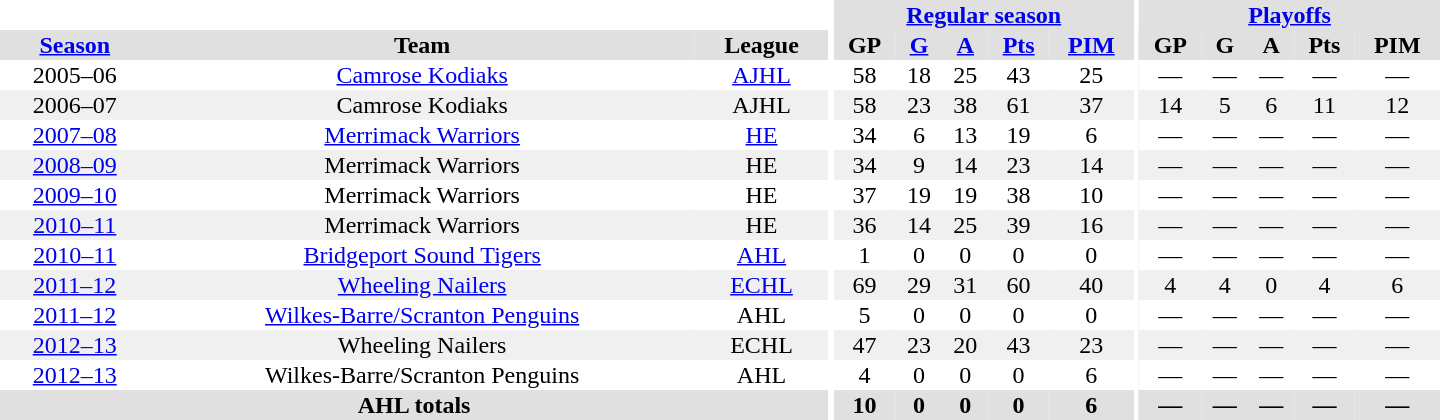<table border="0" cellpadding="1" cellspacing="0" style="text-align:center; width:60em">
<tr bgcolor="#e0e0e0">
<th colspan="3" bgcolor="#ffffff"></th>
<th rowspan="99" bgcolor="#ffffff"></th>
<th colspan="5"><a href='#'>Regular season</a></th>
<th rowspan="99" bgcolor="#ffffff"></th>
<th colspan="5"><a href='#'>Playoffs</a></th>
</tr>
<tr bgcolor="#e0e0e0">
<th><a href='#'>Season</a></th>
<th>Team</th>
<th>League</th>
<th>GP</th>
<th><a href='#'>G</a></th>
<th><a href='#'>A</a></th>
<th><a href='#'>Pts</a></th>
<th><a href='#'>PIM</a></th>
<th>GP</th>
<th>G</th>
<th>A</th>
<th>Pts</th>
<th>PIM</th>
</tr>
<tr ALIGN="centre">
<td>2005–06</td>
<td><a href='#'>Camrose Kodiaks</a></td>
<td><a href='#'>AJHL</a></td>
<td>58</td>
<td>18</td>
<td>25</td>
<td>43</td>
<td>25</td>
<td>—</td>
<td>—</td>
<td>—</td>
<td>—</td>
<td>—</td>
</tr>
<tr ALIGN="centre" bgcolor="#f0f0f0">
<td>2006–07</td>
<td>Camrose Kodiaks</td>
<td>AJHL</td>
<td>58</td>
<td>23</td>
<td>38</td>
<td>61</td>
<td>37</td>
<td>14</td>
<td>5</td>
<td>6</td>
<td>11</td>
<td>12</td>
</tr>
<tr ALIGN="centre">
<td><a href='#'>2007–08</a></td>
<td><a href='#'>Merrimack Warriors</a></td>
<td><a href='#'>HE</a></td>
<td>34</td>
<td>6</td>
<td>13</td>
<td>19</td>
<td>6</td>
<td>—</td>
<td>—</td>
<td>—</td>
<td>—</td>
<td>—</td>
</tr>
<tr ALIGN="centre" bgcolor="#f0f0f0">
<td><a href='#'>2008–09</a></td>
<td>Merrimack Warriors</td>
<td>HE</td>
<td>34</td>
<td>9</td>
<td>14</td>
<td>23</td>
<td>14</td>
<td>—</td>
<td>—</td>
<td>—</td>
<td>—</td>
<td>—</td>
</tr>
<tr ALIGN="centre">
<td><a href='#'>2009–10</a></td>
<td>Merrimack Warriors</td>
<td>HE</td>
<td>37</td>
<td>19</td>
<td>19</td>
<td>38</td>
<td>10</td>
<td>—</td>
<td>—</td>
<td>—</td>
<td>—</td>
<td>—</td>
</tr>
<tr ALIGN="centre" bgcolor="#f0f0f0">
<td><a href='#'>2010–11</a></td>
<td>Merrimack Warriors</td>
<td>HE</td>
<td>36</td>
<td>14</td>
<td>25</td>
<td>39</td>
<td>16</td>
<td>—</td>
<td>—</td>
<td>—</td>
<td>—</td>
<td>—</td>
</tr>
<tr ALIGN="centre">
<td><a href='#'>2010–11</a></td>
<td><a href='#'>Bridgeport Sound Tigers</a></td>
<td><a href='#'>AHL</a></td>
<td>1</td>
<td>0</td>
<td>0</td>
<td>0</td>
<td>0</td>
<td>—</td>
<td>—</td>
<td>—</td>
<td>—</td>
<td>—</td>
</tr>
<tr ALIGN="centre" bgcolor="#f0f0f0">
<td><a href='#'>2011–12</a></td>
<td><a href='#'>Wheeling Nailers</a></td>
<td><a href='#'>ECHL</a></td>
<td>69</td>
<td>29</td>
<td>31</td>
<td>60</td>
<td>40</td>
<td>4</td>
<td>4</td>
<td>0</td>
<td>4</td>
<td>6</td>
</tr>
<tr ALIGN="centre">
<td><a href='#'>2011–12</a></td>
<td><a href='#'>Wilkes-Barre/Scranton Penguins</a></td>
<td>AHL</td>
<td>5</td>
<td>0</td>
<td>0</td>
<td>0</td>
<td>0</td>
<td>—</td>
<td>—</td>
<td>—</td>
<td>—</td>
<td>—</td>
</tr>
<tr ALIGN="centre" bgcolor="#f0f0f0">
<td><a href='#'>2012–13</a></td>
<td>Wheeling Nailers</td>
<td>ECHL</td>
<td>47</td>
<td>23</td>
<td>20</td>
<td>43</td>
<td>23</td>
<td>—</td>
<td>—</td>
<td>—</td>
<td>—</td>
<td>—</td>
</tr>
<tr ALIGN="centre">
<td><a href='#'>2012–13</a></td>
<td>Wilkes-Barre/Scranton Penguins</td>
<td>AHL</td>
<td>4</td>
<td>0</td>
<td>0</td>
<td>0</td>
<td>6</td>
<td>—</td>
<td>—</td>
<td>—</td>
<td>—</td>
<td>—</td>
</tr>
<tr bgcolor="#e0e0e0">
<th colspan="3">AHL totals</th>
<th>10</th>
<th>0</th>
<th>0</th>
<th>0</th>
<th>6</th>
<th>—</th>
<th>—</th>
<th>—</th>
<th>—</th>
<th>—</th>
</tr>
</table>
